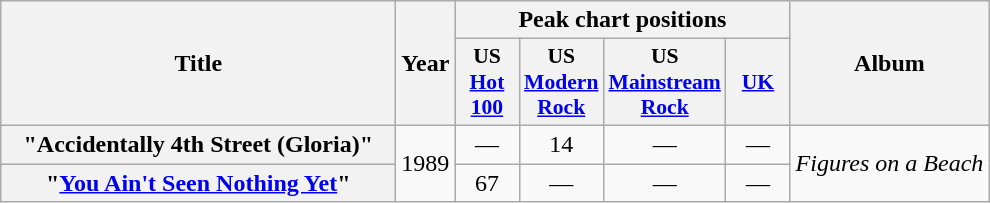<table class="wikitable plainrowheaders" style="text-align:center;">
<tr>
<th rowspan="2" style="width:16em;">Title</th>
<th rowspan="2">Year</th>
<th colspan="4">Peak chart positions</th>
<th rowspan="2">Album</th>
</tr>
<tr>
<th style="width:2.5em; font-size:90%;">US <a href='#'>Hot 100</a></th>
<th style="width:2.5em; font-size:90%;">US <a href='#'>Modern Rock</a></th>
<th style="width:2.5em; font-size:90%;">US <a href='#'>Mainstream Rock</a></th>
<th style="width:2.5em; font-size:90%;"><a href='#'>UK</a></th>
</tr>
<tr>
<th scope="row">"Accidentally 4th Street (Gloria)"</th>
<td rowspan="2">1989</td>
<td>—</td>
<td>14</td>
<td>—</td>
<td>—</td>
<td rowspan="2"><em>Figures on a Beach</em></td>
</tr>
<tr>
<th scope="row">"<a href='#'>You Ain't Seen Nothing Yet</a>"</th>
<td>67</td>
<td>—</td>
<td>—</td>
<td>—</td>
</tr>
</table>
